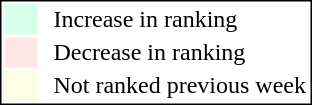<table style="border:1px solid black; float:right;">
<tr>
<td style="background:#D8FFEB; width:20px;"></td>
<td> </td>
<td>Increase in ranking</td>
</tr>
<tr>
<td style="background:#FFE6E6; width:20px;"></td>
<td> </td>
<td>Decrease in ranking</td>
</tr>
<tr>
<td style="background:#FFFFE6; width:20px;"></td>
<td> </td>
<td>Not ranked previous week</td>
</tr>
</table>
